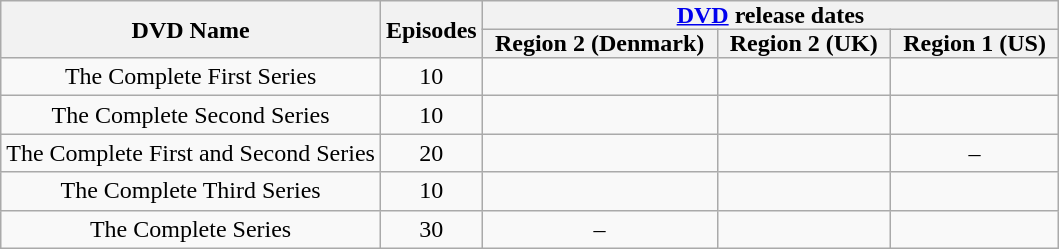<table class="wikitable" style="text-align:center">
<tr>
<th rowspan="2">DVD Name</th>
<th rowspan="2">Episodes</th>
<th style="padding:0 8px;" colspan="3"><a href='#'>DVD</a> release dates</th>
</tr>
<tr>
<th scope="col" style="padding:0 8px;">Region 2 (Denmark)</th>
<th scope="col" style="padding:0 8px;">Region 2 (UK)</th>
<th scope="col" style="padding:0 8px;">Region 1 (US)</th>
</tr>
<tr>
<td>The Complete First Series</td>
<td style="text-align:center;">10</td>
<td style="padding:0 8px;"></td>
<td style="padding:0 8px;"></td>
<td style="padding:0 8px;"></td>
</tr>
<tr>
<td>The Complete Second Series</td>
<td style="text-align:center;">10</td>
<td style="padding:0 8px;"></td>
<td style="padding:0 8px;"></td>
<td style="padding:0 8px;"></td>
</tr>
<tr>
<td>The Complete First and Second Series</td>
<td style="text-align:center;">20</td>
<td style="padding:0 8px;"></td>
<td style="padding:0 8px;"></td>
<td>–</td>
</tr>
<tr>
<td>The Complete Third Series</td>
<td style="text-align:center;">10</td>
<td style="padding:0 8px;"></td>
<td style="padding:0 8px;"></td>
<td style="padding:0 8px;"></td>
</tr>
<tr>
<td>The Complete Series</td>
<td style="text-align:center;">30</td>
<td>–</td>
<td style="padding:0 8px;"></td>
<td style="padding:0 8px;"></td>
</tr>
</table>
